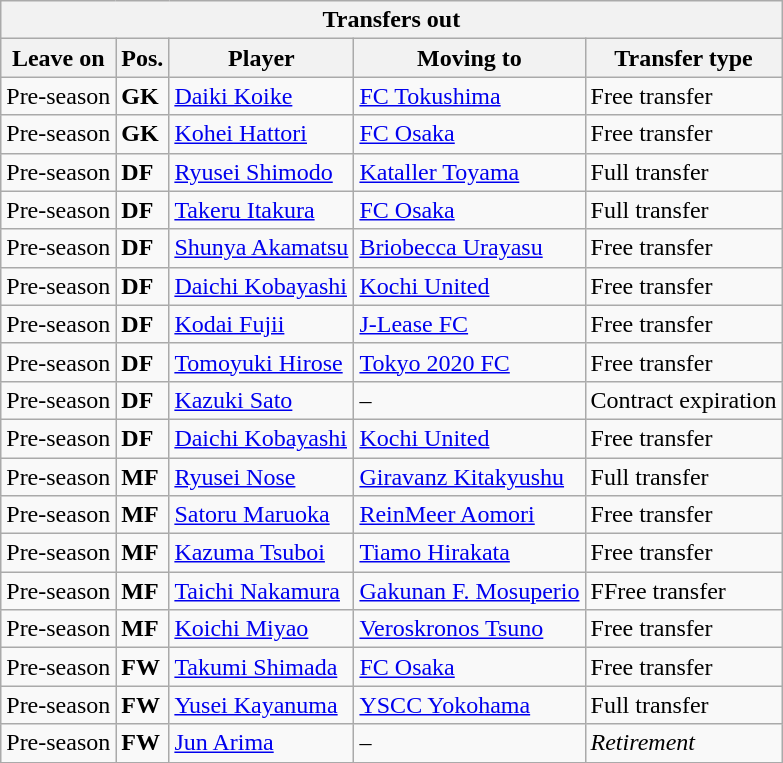<table class="wikitable sortable" style=“text-align:left;>
<tr>
<th colspan="5">Transfers out</th>
</tr>
<tr>
<th>Leave on</th>
<th>Pos.</th>
<th>Player</th>
<th>Moving to</th>
<th>Transfer type</th>
</tr>
<tr>
<td>Pre-season</td>
<td><strong>GK</strong></td>
<td> <a href='#'>Daiki Koike</a></td>
<td> <a href='#'>FC Tokushima</a></td>
<td>Free transfer</td>
</tr>
<tr>
<td>Pre-season</td>
<td><strong>GK</strong></td>
<td> <a href='#'>Kohei Hattori</a></td>
<td> <a href='#'>FC Osaka</a></td>
<td>Free transfer</td>
</tr>
<tr>
<td>Pre-season</td>
<td><strong>DF</strong></td>
<td> <a href='#'>Ryusei Shimodo</a></td>
<td> <a href='#'>Kataller Toyama</a></td>
<td>Full transfer</td>
</tr>
<tr>
<td>Pre-season</td>
<td><strong>DF</strong></td>
<td> <a href='#'>Takeru Itakura</a></td>
<td> <a href='#'>FC Osaka</a></td>
<td>Full transfer</td>
</tr>
<tr>
<td>Pre-season</td>
<td><strong>DF</strong></td>
<td> <a href='#'>Shunya Akamatsu</a></td>
<td> <a href='#'>Briobecca Urayasu</a></td>
<td>Free transfer</td>
</tr>
<tr>
<td>Pre-season</td>
<td><strong>DF</strong></td>
<td> <a href='#'>Daichi Kobayashi</a></td>
<td> <a href='#'>Kochi United</a></td>
<td>Free transfer</td>
</tr>
<tr>
<td>Pre-season</td>
<td><strong>DF</strong></td>
<td> <a href='#'>Kodai Fujii</a></td>
<td> <a href='#'>J-Lease FC</a></td>
<td>Free transfer</td>
</tr>
<tr>
<td>Pre-season</td>
<td><strong>DF</strong></td>
<td> <a href='#'>Tomoyuki Hirose</a></td>
<td> <a href='#'>Tokyo 2020 FC</a></td>
<td>Free transfer</td>
</tr>
<tr>
<td>Pre-season</td>
<td><strong>DF</strong></td>
<td> <a href='#'>Kazuki Sato</a></td>
<td>–</td>
<td>Contract expiration</td>
</tr>
<tr>
<td>Pre-season</td>
<td><strong>DF</strong></td>
<td> <a href='#'>Daichi Kobayashi</a></td>
<td> <a href='#'>Kochi United</a></td>
<td>Free transfer</td>
</tr>
<tr>
<td>Pre-season</td>
<td><strong>MF</strong></td>
<td> <a href='#'>Ryusei Nose</a></td>
<td> <a href='#'>Giravanz Kitakyushu</a></td>
<td>Full transfer</td>
</tr>
<tr>
<td>Pre-season</td>
<td><strong>MF</strong></td>
<td> <a href='#'>Satoru Maruoka</a></td>
<td> <a href='#'>ReinMeer Aomori</a></td>
<td>Free transfer</td>
</tr>
<tr>
<td>Pre-season</td>
<td><strong>MF</strong></td>
<td> <a href='#'>Kazuma Tsuboi</a></td>
<td> <a href='#'>Tiamo Hirakata</a></td>
<td>Free transfer</td>
</tr>
<tr>
<td>Pre-season</td>
<td><strong>MF</strong></td>
<td> <a href='#'>Taichi Nakamura</a></td>
<td> <a href='#'>Gakunan F. Mosuperio</a></td>
<td>FFree transfer</td>
</tr>
<tr>
<td>Pre-season</td>
<td><strong>MF</strong></td>
<td> <a href='#'>Koichi Miyao</a></td>
<td> <a href='#'>Veroskronos Tsuno</a></td>
<td>Free transfer</td>
</tr>
<tr>
<td>Pre-season</td>
<td><strong>FW</strong></td>
<td> <a href='#'>Takumi Shimada</a></td>
<td> <a href='#'>FC Osaka</a></td>
<td>Free transfer</td>
</tr>
<tr>
<td>Pre-season</td>
<td><strong>FW</strong></td>
<td> <a href='#'>Yusei Kayanuma</a></td>
<td> <a href='#'>YSCC Yokohama</a></td>
<td>Full transfer</td>
</tr>
<tr>
<td>Pre-season</td>
<td><strong>FW</strong></td>
<td> <a href='#'>Jun Arima</a></td>
<td>–</td>
<td><em>Retirement</em></td>
</tr>
<tr>
</tr>
</table>
